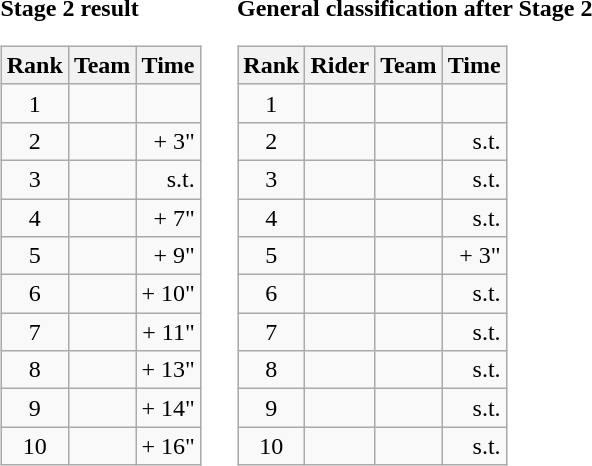<table>
<tr>
<td><strong>Stage 2 result</strong><br><table class="wikitable">
<tr>
<th scope="col">Rank</th>
<th scope="col">Team</th>
<th scope="col">Time</th>
</tr>
<tr>
<td style="text-align:center;">1</td>
<td></td>
<td style="text-align:right;"></td>
</tr>
<tr>
<td style="text-align:center;">2</td>
<td></td>
<td style="text-align:right;">+ 3"</td>
</tr>
<tr>
<td style="text-align:center;">3</td>
<td></td>
<td style="text-align:right;">s.t.</td>
</tr>
<tr>
<td style="text-align:center;">4</td>
<td></td>
<td style="text-align:right;">+ 7"</td>
</tr>
<tr>
<td style="text-align:center;">5</td>
<td></td>
<td style="text-align:right;">+ 9"</td>
</tr>
<tr>
<td style="text-align:center;">6</td>
<td></td>
<td style="text-align:right;">+ 10"</td>
</tr>
<tr>
<td style="text-align:center;">7</td>
<td></td>
<td style="text-align:right;">+ 11"</td>
</tr>
<tr>
<td style="text-align:center;">8</td>
<td></td>
<td style="text-align:right;">+ 13"</td>
</tr>
<tr>
<td style="text-align:center;">9</td>
<td></td>
<td style="text-align:right;">+ 14"</td>
</tr>
<tr>
<td style="text-align:center;">10</td>
<td></td>
<td style="text-align:right;">+ 16"</td>
</tr>
</table>
</td>
<td></td>
<td><strong>General classification after Stage 2</strong><br><table class="wikitable">
<tr>
<th scope="col">Rank</th>
<th scope="col">Rider</th>
<th scope="col">Team</th>
<th scope="col">Time</th>
</tr>
<tr>
<td style="text-align:center;">1</td>
<td> </td>
<td></td>
<td style="text-align:right;"></td>
</tr>
<tr>
<td style="text-align:center;">2</td>
<td></td>
<td></td>
<td style="text-align:right;">s.t.</td>
</tr>
<tr>
<td style="text-align:center;">3</td>
<td></td>
<td></td>
<td style="text-align:right;">s.t.</td>
</tr>
<tr>
<td style="text-align:center;">4</td>
<td></td>
<td></td>
<td style="text-align:right;">s.t.</td>
</tr>
<tr>
<td style="text-align:center;">5</td>
<td></td>
<td></td>
<td style="text-align:right;">+ 3"</td>
</tr>
<tr>
<td style="text-align:center;">6</td>
<td></td>
<td></td>
<td style="text-align:right;">s.t.</td>
</tr>
<tr>
<td style="text-align:center;">7</td>
<td></td>
<td></td>
<td style="text-align:right;">s.t.</td>
</tr>
<tr>
<td style="text-align:center;">8</td>
<td></td>
<td></td>
<td style="text-align:right;">s.t.</td>
</tr>
<tr>
<td style="text-align:center;">9</td>
<td></td>
<td></td>
<td style="text-align:right;">s.t.</td>
</tr>
<tr>
<td style="text-align:center;">10</td>
<td></td>
<td></td>
<td style="text-align:right;">s.t.</td>
</tr>
</table>
</td>
</tr>
</table>
